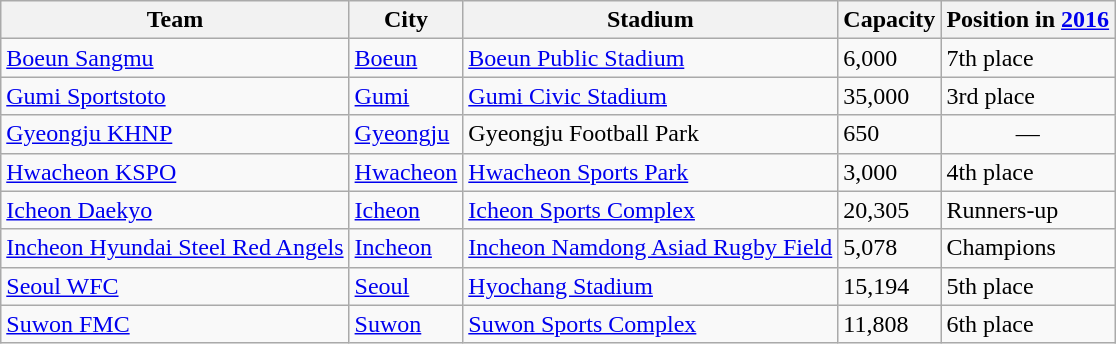<table class="wikitable sortable">
<tr>
<th>Team</th>
<th>City</th>
<th>Stadium</th>
<th>Capacity</th>
<th data-sort-type="number">Position in <a href='#'>2016</a></th>
</tr>
<tr>
<td><a href='#'>Boeun Sangmu</a></td>
<td><a href='#'>Boeun</a></td>
<td><a href='#'>Boeun Public Stadium</a></td>
<td>6,000</td>
<td>7th place</td>
</tr>
<tr>
<td><a href='#'>Gumi Sportstoto</a></td>
<td><a href='#'>Gumi</a></td>
<td><a href='#'>Gumi Civic Stadium</a></td>
<td>35,000</td>
<td>3rd place</td>
</tr>
<tr>
<td><a href='#'>Gyeongju KHNP</a></td>
<td><a href='#'>Gyeongju</a></td>
<td>Gyeongju Football Park</td>
<td>650</td>
<td align="center">—</td>
</tr>
<tr>
<td><a href='#'>Hwacheon KSPO</a></td>
<td><a href='#'>Hwacheon</a></td>
<td><a href='#'>Hwacheon Sports Park</a></td>
<td>3,000</td>
<td>4th place</td>
</tr>
<tr>
<td><a href='#'>Icheon Daekyo</a></td>
<td><a href='#'>Icheon</a></td>
<td><a href='#'>Icheon Sports Complex</a></td>
<td>20,305</td>
<td>Runners-up</td>
</tr>
<tr>
<td><a href='#'>Incheon Hyundai Steel Red Angels</a></td>
<td><a href='#'>Incheon</a></td>
<td><a href='#'>Incheon Namdong Asiad Rugby Field</a></td>
<td>5,078</td>
<td>Champions</td>
</tr>
<tr>
<td><a href='#'>Seoul WFC</a></td>
<td><a href='#'>Seoul</a></td>
<td><a href='#'>Hyochang Stadium</a></td>
<td>15,194</td>
<td>5th place</td>
</tr>
<tr>
<td><a href='#'>Suwon FMC</a></td>
<td><a href='#'>Suwon</a></td>
<td><a href='#'>Suwon Sports Complex</a></td>
<td>11,808</td>
<td>6th place</td>
</tr>
</table>
